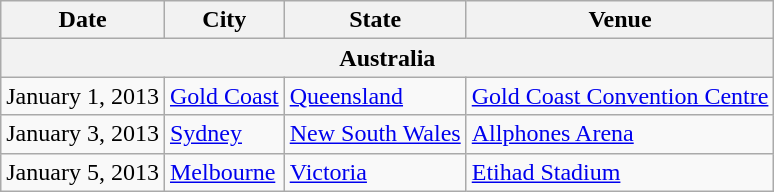<table class="wikitable">
<tr>
<th>Date</th>
<th>City</th>
<th>State</th>
<th>Venue</th>
</tr>
<tr>
<th colspan="4">Australia</th>
</tr>
<tr>
<td>January 1, 2013</td>
<td><a href='#'>Gold Coast</a></td>
<td><a href='#'>Queensland</a></td>
<td><a href='#'>Gold Coast Convention Centre</a></td>
</tr>
<tr>
<td>January 3, 2013</td>
<td><a href='#'>Sydney</a></td>
<td><a href='#'>New South Wales</a></td>
<td><a href='#'>Allphones Arena</a></td>
</tr>
<tr>
<td>January 5, 2013</td>
<td><a href='#'>Melbourne</a></td>
<td><a href='#'>Victoria</a></td>
<td><a href='#'>Etihad Stadium</a></td>
</tr>
</table>
